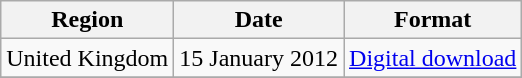<table class=wikitable>
<tr>
<th>Region</th>
<th>Date</th>
<th>Format</th>
</tr>
<tr>
<td>United Kingdom</td>
<td>15 January 2012</td>
<td><a href='#'>Digital download</a></td>
</tr>
<tr>
</tr>
</table>
